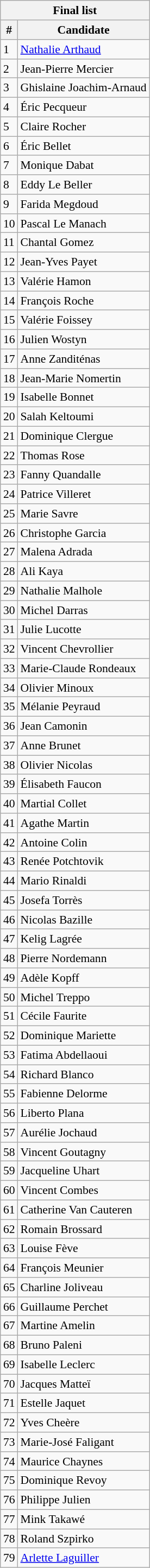<table class="wikitable mw-collapsible mw-collapsed" style="font-size:90%; float:right; padding:5px">
<tr>
<th colspan="2">Final list</th>
</tr>
<tr>
<th>#</th>
<th>Candidate</th>
</tr>
<tr>
<td>1</td>
<td><a href='#'>Nathalie Arthaud</a></td>
</tr>
<tr>
<td>2</td>
<td>Jean-Pierre Mercier</td>
</tr>
<tr>
<td>3</td>
<td>Ghislaine Joachim-Arnaud</td>
</tr>
<tr>
<td>4</td>
<td>Éric Pecqueur</td>
</tr>
<tr>
<td>5</td>
<td>Claire Rocher</td>
</tr>
<tr>
<td>6</td>
<td>Éric Bellet</td>
</tr>
<tr>
<td>7</td>
<td>Monique Dabat</td>
</tr>
<tr>
<td>8</td>
<td>Eddy Le Beller</td>
</tr>
<tr>
<td>9</td>
<td>Farida Megdoud</td>
</tr>
<tr>
<td>10</td>
<td>Pascal Le Manach</td>
</tr>
<tr>
<td>11</td>
<td>Chantal Gomez</td>
</tr>
<tr>
<td>12</td>
<td>Jean-Yves Payet</td>
</tr>
<tr>
<td>13</td>
<td>Valérie Hamon</td>
</tr>
<tr>
<td>14</td>
<td>François Roche</td>
</tr>
<tr>
<td>15</td>
<td>Valérie Foissey</td>
</tr>
<tr>
<td>16</td>
<td>Julien Wostyn</td>
</tr>
<tr>
<td>17</td>
<td>Anne Zanditénas</td>
</tr>
<tr>
<td>18</td>
<td>Jean-Marie Nomertin</td>
</tr>
<tr>
<td>19</td>
<td>Isabelle Bonnet</td>
</tr>
<tr>
<td>20</td>
<td>Salah Keltoumi</td>
</tr>
<tr>
<td>21</td>
<td>Dominique Clergue</td>
</tr>
<tr>
<td>22</td>
<td>Thomas Rose</td>
</tr>
<tr>
<td>23</td>
<td>Fanny Quandalle</td>
</tr>
<tr>
<td>24</td>
<td>Patrice Villeret</td>
</tr>
<tr>
<td>25</td>
<td>Marie Savre</td>
</tr>
<tr>
<td>26</td>
<td>Christophe Garcia</td>
</tr>
<tr>
<td>27</td>
<td>Malena Adrada</td>
</tr>
<tr>
<td>28</td>
<td>Ali Kaya</td>
</tr>
<tr>
<td>29</td>
<td>Nathalie Malhole</td>
</tr>
<tr>
<td>30</td>
<td>Michel Darras</td>
</tr>
<tr>
<td>31</td>
<td>Julie Lucotte</td>
</tr>
<tr>
<td>32</td>
<td>Vincent Chevrollier</td>
</tr>
<tr>
<td>33</td>
<td>Marie-Claude Rondeaux</td>
</tr>
<tr>
<td>34</td>
<td>Olivier Minoux</td>
</tr>
<tr>
<td>35</td>
<td>Mélanie Peyraud</td>
</tr>
<tr>
<td>36</td>
<td>Jean Camonin</td>
</tr>
<tr>
<td>37</td>
<td>Anne Brunet</td>
</tr>
<tr>
<td>38</td>
<td>Olivier Nicolas</td>
</tr>
<tr>
<td>39</td>
<td>Élisabeth Faucon</td>
</tr>
<tr>
<td>40</td>
<td>Martial Collet</td>
</tr>
<tr>
<td>41</td>
<td>Agathe Martin</td>
</tr>
<tr>
<td>42</td>
<td>Antoine Colin</td>
</tr>
<tr>
<td>43</td>
<td>Renée Potchtovik</td>
</tr>
<tr>
<td>44</td>
<td>Mario Rinaldi</td>
</tr>
<tr>
<td>45</td>
<td>Josefa Torrès</td>
</tr>
<tr>
<td>46</td>
<td>Nicolas Bazille</td>
</tr>
<tr>
<td>47</td>
<td>Kelig Lagrée</td>
</tr>
<tr>
<td>48</td>
<td>Pierre Nordemann</td>
</tr>
<tr>
<td>49</td>
<td>Adèle Kopff</td>
</tr>
<tr>
<td>50</td>
<td>Michel Treppo</td>
</tr>
<tr>
<td>51</td>
<td>Cécile Faurite</td>
</tr>
<tr>
<td>52</td>
<td>Dominique Mariette</td>
</tr>
<tr>
<td>53</td>
<td>Fatima Abdellaoui</td>
</tr>
<tr>
<td>54</td>
<td>Richard Blanco</td>
</tr>
<tr>
<td>55</td>
<td>Fabienne Delorme</td>
</tr>
<tr>
<td>56</td>
<td>Liberto Plana</td>
</tr>
<tr>
<td>57</td>
<td>Aurélie Jochaud</td>
</tr>
<tr>
<td>58</td>
<td>Vincent Goutagny</td>
</tr>
<tr>
<td>59</td>
<td>Jacqueline Uhart</td>
</tr>
<tr>
<td>60</td>
<td>Vincent Combes</td>
</tr>
<tr>
<td>61</td>
<td>Catherine Van Cauteren</td>
</tr>
<tr>
<td>62</td>
<td>Romain Brossard</td>
</tr>
<tr>
<td>63</td>
<td>Louise Fève</td>
</tr>
<tr>
<td>64</td>
<td>François Meunier</td>
</tr>
<tr>
<td>65</td>
<td>Charline Joliveau</td>
</tr>
<tr>
<td>66</td>
<td>Guillaume Perchet</td>
</tr>
<tr>
<td>67</td>
<td>Martine Amelin</td>
</tr>
<tr>
<td>68</td>
<td>Bruno Paleni</td>
</tr>
<tr>
<td>69</td>
<td>Isabelle Leclerc</td>
</tr>
<tr>
<td>70</td>
<td>Jacques Matteï</td>
</tr>
<tr>
<td>71</td>
<td>Estelle Jaquet</td>
</tr>
<tr>
<td>72</td>
<td>Yves Cheère</td>
</tr>
<tr>
<td>73</td>
<td>Marie-José Faligant</td>
</tr>
<tr>
<td>74</td>
<td>Maurice Chaynes</td>
</tr>
<tr>
<td>75</td>
<td>Dominique Revoy</td>
</tr>
<tr>
<td>76</td>
<td>Philippe Julien</td>
</tr>
<tr>
<td>77</td>
<td>Mink Takawé</td>
</tr>
<tr>
<td>78</td>
<td>Roland Szpirko</td>
</tr>
<tr>
<td>79</td>
<td><a href='#'>Arlette Laguiller</a></td>
</tr>
</table>
